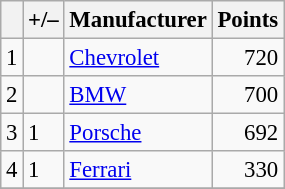<table class="wikitable" style="font-size: 95%;">
<tr>
<th scope="col"></th>
<th scope="col">+/–</th>
<th scope="col">Manufacturer</th>
<th scope="col">Points</th>
</tr>
<tr>
<td align=center>1</td>
<td align="left"></td>
<td> <a href='#'>Chevrolet</a></td>
<td align=right>720</td>
</tr>
<tr>
<td align=center>2</td>
<td align="left"></td>
<td> <a href='#'>BMW</a></td>
<td align=right>700</td>
</tr>
<tr>
<td align=center>3</td>
<td align="left"> 1</td>
<td> <a href='#'>Porsche</a></td>
<td align=right>692</td>
</tr>
<tr>
<td align=center>4</td>
<td align="left"> 1</td>
<td> <a href='#'>Ferrari</a></td>
<td align=right>330</td>
</tr>
<tr>
</tr>
</table>
